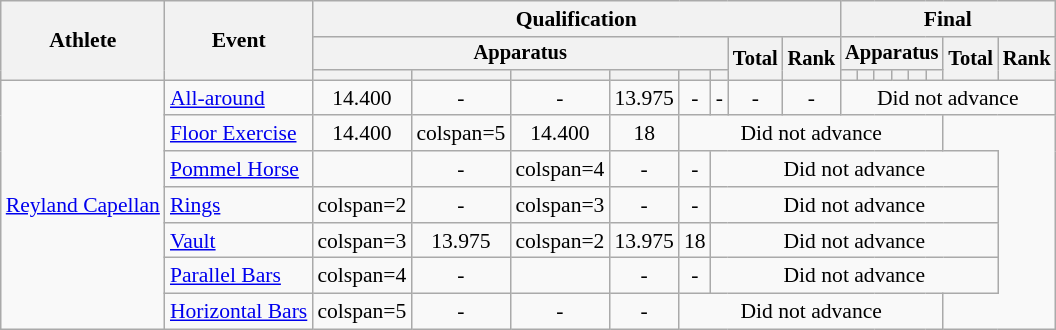<table class="wikitable" style="font-size:90%">
<tr>
<th rowspan=3>Athlete</th>
<th rowspan=3>Event</th>
<th colspan=8>Qualification</th>
<th colspan=8>Final</th>
</tr>
<tr style="font-size:95%">
<th colspan=6>Apparatus</th>
<th rowspan=2>Total</th>
<th rowspan=2>Rank</th>
<th colspan=6>Apparatus</th>
<th rowspan=2>Total</th>
<th rowspan=2>Rank</th>
</tr>
<tr style="font-size:95%">
<th></th>
<th></th>
<th></th>
<th></th>
<th></th>
<th></th>
<th></th>
<th></th>
<th></th>
<th></th>
<th></th>
<th></th>
</tr>
<tr align=center>
<td align=left rowspan=7><a href='#'>Reyland Capellan</a></td>
<td align=left><a href='#'>All-around</a></td>
<td>14.400</td>
<td>-</td>
<td>-</td>
<td>13.975</td>
<td>-</td>
<td>-</td>
<td>-</td>
<td>-</td>
<td colspan=10>Did not advance</td>
</tr>
<tr align=center>
<td align=left><a href='#'>Floor Exercise</a></td>
<td>14.400</td>
<td>colspan=5 </td>
<td>14.400</td>
<td>18</td>
<td colspan=10>Did not advance</td>
</tr>
<tr align=center>
<td align=left><a href='#'>Pommel Horse</a></td>
<td></td>
<td>-</td>
<td>colspan=4 </td>
<td>-</td>
<td>-</td>
<td colspan=10>Did not advance</td>
</tr>
<tr align=center>
<td align=left><a href='#'>Rings</a></td>
<td>colspan=2 </td>
<td>-</td>
<td>colspan=3 </td>
<td>-</td>
<td>-</td>
<td colspan=10>Did not advance</td>
</tr>
<tr align=center>
<td align=left><a href='#'>Vault</a></td>
<td>colspan=3 </td>
<td>13.975</td>
<td>colspan=2 </td>
<td>13.975</td>
<td>18</td>
<td colspan=10>Did not advance</td>
</tr>
<tr align=center>
<td align=left><a href='#'>Parallel Bars</a></td>
<td>colspan=4 </td>
<td>-</td>
<td></td>
<td>-</td>
<td>-</td>
<td colspan=10>Did not advance</td>
</tr>
<tr align=center>
<td align=left><a href='#'>Horizontal Bars</a></td>
<td>colspan=5 </td>
<td>-</td>
<td>-</td>
<td>-</td>
<td colspan=10>Did not advance</td>
</tr>
</table>
